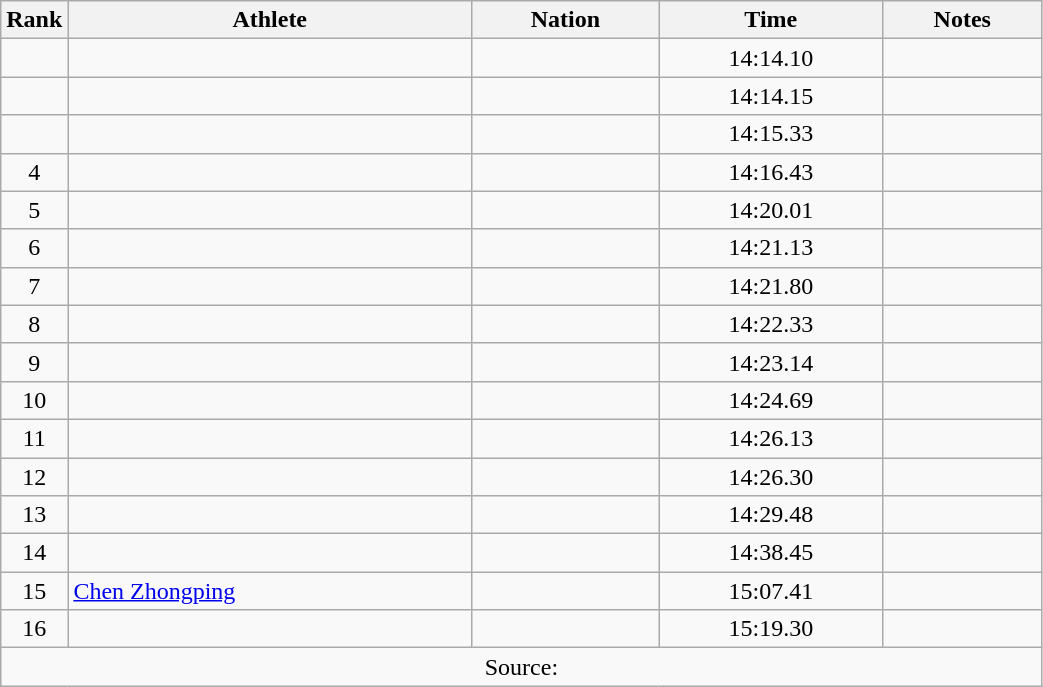<table class="wikitable sortable" style="text-align:center;width: 55%;">
<tr>
<th scope="col" style="width: 10px;">Rank</th>
<th scope="col">Athlete</th>
<th scope="col">Nation</th>
<th scope="col">Time</th>
<th scope="col">Notes</th>
</tr>
<tr>
<td></td>
<td align=left></td>
<td align=left></td>
<td>14:14.10</td>
<td></td>
</tr>
<tr>
<td></td>
<td align=left></td>
<td align=left></td>
<td>14:14.15</td>
<td></td>
</tr>
<tr>
<td></td>
<td align=left></td>
<td align=left></td>
<td>14:15.33</td>
<td></td>
</tr>
<tr>
<td>4</td>
<td align=left></td>
<td align=left></td>
<td>14:16.43</td>
<td></td>
</tr>
<tr>
<td>5</td>
<td align=left></td>
<td align=left></td>
<td>14:20.01</td>
<td></td>
</tr>
<tr>
<td>6</td>
<td align=left></td>
<td align=left></td>
<td>14:21.13</td>
<td></td>
</tr>
<tr>
<td>7</td>
<td align=left></td>
<td align=left></td>
<td>14:21.80</td>
<td></td>
</tr>
<tr>
<td>8</td>
<td align=left></td>
<td align=left></td>
<td>14:22.33</td>
<td></td>
</tr>
<tr>
<td>9</td>
<td align=left></td>
<td align=left></td>
<td>14:23.14</td>
<td></td>
</tr>
<tr>
<td>10</td>
<td align=left></td>
<td align=left></td>
<td>14:24.69</td>
<td></td>
</tr>
<tr>
<td>11</td>
<td align=left></td>
<td align=left></td>
<td>14:26.13</td>
<td></td>
</tr>
<tr>
<td>12</td>
<td align=left></td>
<td align=left></td>
<td>14:26.30</td>
<td></td>
</tr>
<tr>
<td>13</td>
<td align=left></td>
<td align=left></td>
<td>14:29.48</td>
<td></td>
</tr>
<tr>
<td>14</td>
<td align=left></td>
<td align=left></td>
<td>14:38.45</td>
<td></td>
</tr>
<tr>
<td>15</td>
<td align=left><a href='#'>Chen Zhongping</a></td>
<td align=left></td>
<td>15:07.41</td>
<td></td>
</tr>
<tr>
<td>16</td>
<td align=left></td>
<td align=left></td>
<td>15:19.30</td>
<td></td>
</tr>
<tr class="sortbottom">
<td colspan="5">Source:</td>
</tr>
</table>
